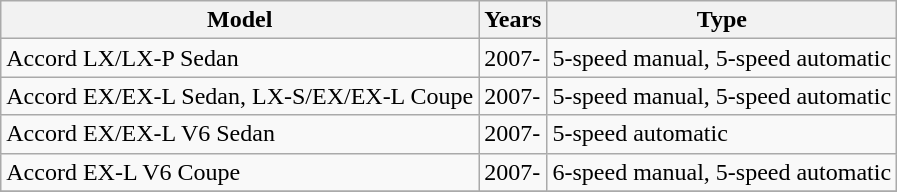<table class="wikitable">
<tr>
<th>Model</th>
<th>Years</th>
<th>Type</th>
</tr>
<tr>
<td>Accord LX/LX-P Sedan</td>
<td>2007-</td>
<td>5-speed manual, 5-speed automatic</td>
</tr>
<tr>
<td>Accord EX/EX-L Sedan, LX-S/EX/EX-L Coupe</td>
<td>2007-</td>
<td>5-speed manual, 5-speed automatic</td>
</tr>
<tr>
<td>Accord EX/EX-L V6 Sedan</td>
<td>2007-</td>
<td>5-speed automatic</td>
</tr>
<tr>
<td>Accord EX-L V6 Coupe</td>
<td>2007-</td>
<td>6-speed manual, 5-speed automatic</td>
</tr>
<tr>
</tr>
</table>
